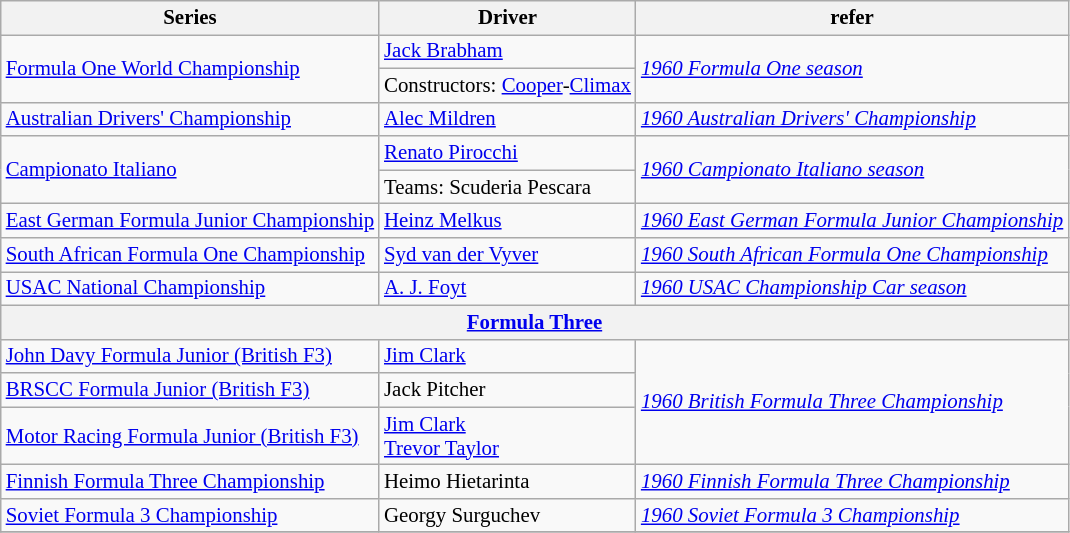<table class="wikitable" style="font-size: 87%;">
<tr>
<th>Series</th>
<th>Driver</th>
<th>refer</th>
</tr>
<tr>
<td rowspan=2><a href='#'>Formula One World Championship</a></td>
<td> <a href='#'>Jack Brabham</a></td>
<td rowspan=2><em><a href='#'>1960 Formula One season</a></em></td>
</tr>
<tr>
<td>Constructors:  <a href='#'>Cooper</a>-<a href='#'>Climax</a></td>
</tr>
<tr>
<td><a href='#'>Australian Drivers' Championship</a></td>
<td> <a href='#'>Alec Mildren</a></td>
<td><em><a href='#'>1960 Australian Drivers' Championship</a></em></td>
</tr>
<tr>
<td rowspan="2"><a href='#'>Campionato Italiano</a></td>
<td> <a href='#'>Renato Pirocchi</a></td>
<td rowspan="2"><em><a href='#'>1960 Campionato Italiano season</a></em></td>
</tr>
<tr>
<td>Teams:  Scuderia Pescara</td>
</tr>
<tr>
<td><a href='#'>East German Formula Junior Championship</a></td>
<td> <a href='#'>Heinz Melkus</a></td>
<td><em><a href='#'>1960 East German Formula Junior Championship</a></em></td>
</tr>
<tr>
<td><a href='#'>South African Formula One Championship</a></td>
<td> <a href='#'>Syd van der Vyver</a></td>
<td><em><a href='#'>1960 South African Formula One Championship</a></em></td>
</tr>
<tr>
<td><a href='#'>USAC National Championship</a></td>
<td> <a href='#'>A. J. Foyt</a></td>
<td><em><a href='#'>1960 USAC Championship Car season</a></em></td>
</tr>
<tr>
<th colspan=3><a href='#'>Formula Three</a></th>
</tr>
<tr>
<td><a href='#'>John Davy Formula Junior (British F3)</a></td>
<td> <a href='#'>Jim Clark</a></td>
<td rowspan=3><em><a href='#'>1960 British Formula Three Championship</a></em></td>
</tr>
<tr>
<td><a href='#'>BRSCC Formula Junior (British F3)</a></td>
<td> Jack Pitcher</td>
</tr>
<tr>
<td><a href='#'>Motor Racing Formula Junior (British F3)</a></td>
<td> <a href='#'>Jim Clark</a><br> <a href='#'>Trevor Taylor</a></td>
</tr>
<tr>
<td><a href='#'>Finnish Formula Three Championship</a></td>
<td> Heimo Hietarinta</td>
<td><em><a href='#'>1960 Finnish Formula Three Championship</a></em></td>
</tr>
<tr>
<td><a href='#'>Soviet Formula 3 Championship</a></td>
<td> Georgy Surguchev</td>
<td><em><a href='#'>1960 Soviet Formula 3 Championship</a></em></td>
</tr>
<tr>
</tr>
</table>
